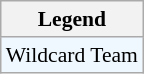<table class="wikitable" style="font-size:90%">
<tr>
<th>Legend</th>
</tr>
<tr bgcolor="#F0F8FF">
<td>Wildcard Team</td>
</tr>
</table>
